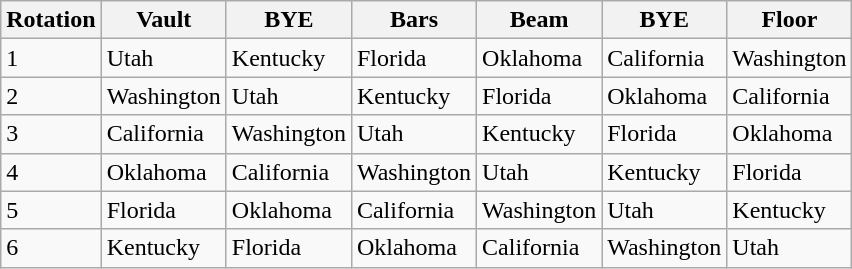<table class="wikitable">
<tr>
<th>Rotation</th>
<th>Vault</th>
<th>BYE</th>
<th>Bars</th>
<th>Beam</th>
<th>BYE</th>
<th>Floor</th>
</tr>
<tr>
<td>1</td>
<td>Utah</td>
<td>Kentucky</td>
<td>Florida</td>
<td>Oklahoma</td>
<td>California</td>
<td>Washington</td>
</tr>
<tr>
<td>2</td>
<td>Washington</td>
<td>Utah</td>
<td>Kentucky</td>
<td>Florida</td>
<td>Oklahoma</td>
<td>California</td>
</tr>
<tr>
<td>3</td>
<td>California</td>
<td>Washington</td>
<td>Utah</td>
<td>Kentucky</td>
<td>Florida</td>
<td>Oklahoma</td>
</tr>
<tr>
<td>4</td>
<td>Oklahoma</td>
<td>California</td>
<td>Washington</td>
<td>Utah</td>
<td>Kentucky</td>
<td>Florida</td>
</tr>
<tr>
<td>5</td>
<td>Florida</td>
<td>Oklahoma</td>
<td>California</td>
<td>Washington</td>
<td>Utah</td>
<td>Kentucky</td>
</tr>
<tr>
<td>6</td>
<td>Kentucky</td>
<td>Florida</td>
<td>Oklahoma</td>
<td>California</td>
<td>Washington</td>
<td>Utah</td>
</tr>
</table>
